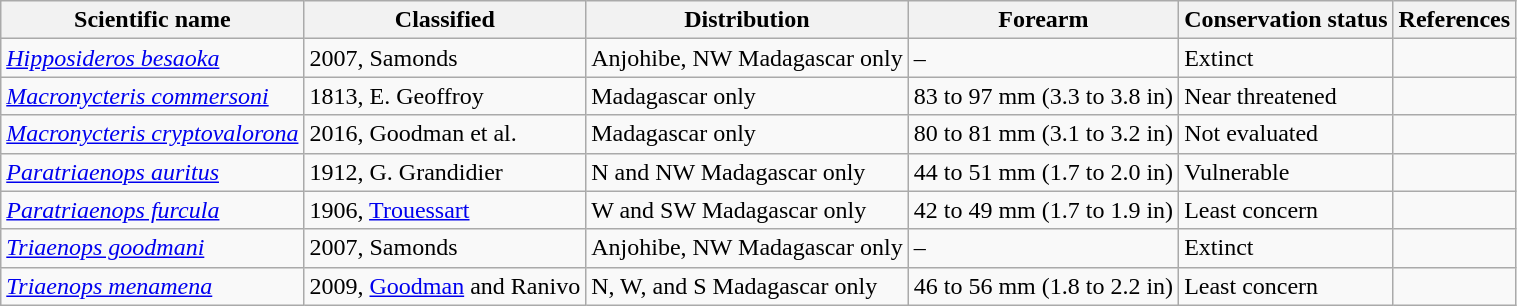<table class="wikitable sortable">
<tr>
<th>Scientific name</th>
<th>Classified</th>
<th>Distribution</th>
<th>Forearm</th>
<th>Conservation status</th>
<th class="unsortable">References</th>
</tr>
<tr>
<td><em><a href='#'>Hipposideros besaoka</a></em></td>
<td>2007, Samonds</td>
<td>Anjohibe, NW Madagascar only</td>
<td>–</td>
<td>Extinct</td>
<td></td>
</tr>
<tr>
<td><em><a href='#'>Macronycteris commersoni</a></em></td>
<td>1813, E. Geoffroy</td>
<td>Madagascar only</td>
<td>83 to 97 mm (3.3 to 3.8 in)</td>
<td>Near threatened</td>
<td></td>
</tr>
<tr>
<td><em><a href='#'>Macronycteris cryptovalorona</a></em></td>
<td>2016, Goodman et al.</td>
<td>Madagascar only</td>
<td>80 to 81 mm (3.1 to 3.2 in)</td>
<td>Not evaluated</td>
<td></td>
</tr>
<tr>
<td><em><a href='#'>Paratriaenops auritus</a></em></td>
<td>1912, G. Grandidier</td>
<td>N and NW Madagascar only</td>
<td>44 to 51 mm (1.7 to 2.0 in)</td>
<td>Vulnerable</td>
<td></td>
</tr>
<tr>
<td><em><a href='#'>Paratriaenops furcula</a></em></td>
<td>1906, <a href='#'>Trouessart</a></td>
<td>W and SW Madagascar only</td>
<td>42 to 49 mm (1.7 to 1.9 in)</td>
<td>Least concern</td>
<td></td>
</tr>
<tr>
<td><em><a href='#'>Triaenops goodmani</a></em></td>
<td>2007, Samonds</td>
<td>Anjohibe, NW Madagascar only</td>
<td>–</td>
<td>Extinct</td>
<td></td>
</tr>
<tr>
<td><em><a href='#'>Triaenops menamena</a></em></td>
<td>2009, <a href='#'>Goodman</a> and Ranivo</td>
<td>N, W, and S Madagascar only</td>
<td>46 to 56 mm (1.8 to 2.2 in)</td>
<td>Least concern</td>
<td></td>
</tr>
</table>
